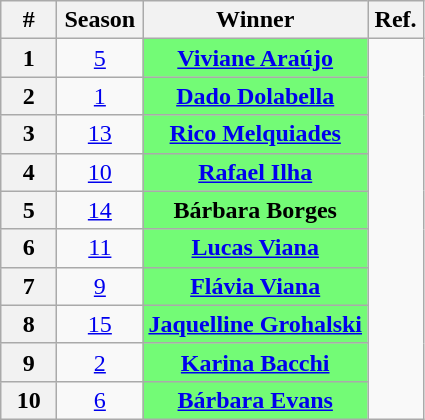<table class="wikitable"; font-size: 90%;">
<tr>
<th width="30">#</th>
<th width="50">Season</th>
<th colspan="2" width="100">Winner</th>
<th width="30">Ref.</th>
</tr>
<tr>
<th>1</th>
<td align="center"><a href='#'>5</a></td>
<td align="center" colspan="2" bgcolor="73fb76"><strong><a href='#'>Viviane Araújo</a></strong><br><small></small></td>
<td rowspan="12" align="center"></td>
</tr>
<tr>
<th>2</th>
<td align="center"><a href='#'>1</a></td>
<td align="center" colspan="2" bgcolor="73fb76"><strong><a href='#'>Dado Dolabella</a></strong><br><small></small></td>
</tr>
<tr>
<th>3</th>
<td align="center"><a href='#'>13</a></td>
<td align="center" colspan="2" bgcolor="73fb76"><strong><a href='#'>Rico Melquiades</a></strong><br><small></small></td>
</tr>
<tr>
<th>4</th>
<td align="center"><a href='#'>10</a></td>
<td align="center" colspan="2" bgcolor="73fb76"><strong><a href='#'>Rafael Ilha</a></strong><br><small></small></td>
</tr>
<tr>
<th>5</th>
<td align="center"><a href='#'>14</a></td>
<td align="center" colspan="2" bgcolor="73fb76"><strong>Bárbara Borges</strong><br><small></small></td>
</tr>
<tr>
<th>6</th>
<td align="center"><a href='#'>11</a></td>
<td align="center" colspan="2" bgcolor="73fb76"><strong><a href='#'>Lucas Viana</a></strong><br><small></small></td>
</tr>
<tr>
<th>7</th>
<td align="center"><a href='#'>9</a></td>
<td align="center" colspan="2" bgcolor="73fb76"><strong><a href='#'>Flávia Viana</a></strong><br><small></small></td>
</tr>
<tr>
<th>8</th>
<td align="center"><a href='#'>15</a></td>
<td align="center" colspan="2" bgcolor="73fb76"><strong><a href='#'>Jaquelline Grohalski</a></strong><br><small></small></td>
</tr>
<tr>
<th>9</th>
<td align="center"><a href='#'>2</a></td>
<td align="center" colspan="2" bgcolor="73fb76"><strong><a href='#'>Karina Bacchi</a></strong><br><small></small></td>
</tr>
<tr>
<th>10</th>
<td align="center"><a href='#'>6</a></td>
<td align="center" colspan="2" bgcolor="73fb76"><strong><a href='#'>Bárbara Evans</a></strong><br><small></small></td>
</tr>
</table>
